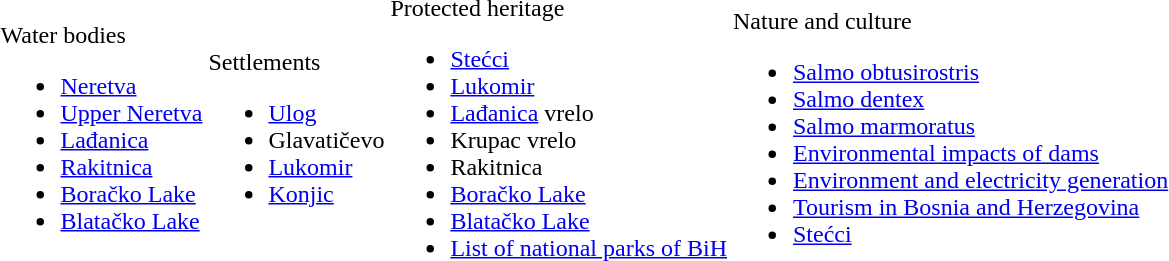<table>
<tr>
<td>Water bodies<br><ul><li><a href='#'>Neretva</a></li><li><a href='#'>Upper Neretva</a></li><li><a href='#'>Lađanica</a></li><li><a href='#'>Rakitnica</a></li><li><a href='#'>Boračko Lake</a></li><li><a href='#'>Blatačko Lake</a></li></ul></td>
<td>Settlements<br><ul><li><a href='#'>Ulog</a></li><li>Glavatičevo</li><li><a href='#'>Lukomir</a></li><li><a href='#'>Konjic</a></li></ul></td>
<td>Protected heritage<br><ul><li><a href='#'>Stećci</a></li><li><a href='#'>Lukomir</a></li><li><a href='#'>Lađanica</a> vrelo</li><li>Krupac vrelo</li><li>Rakitnica</li><li><a href='#'>Boračko Lake</a></li><li><a href='#'>Blatačko Lake</a></li><li><a href='#'>List of national parks of BiH</a></li></ul></td>
<td>Nature and culture<br><ul><li><a href='#'>Salmo obtusirostris</a></li><li><a href='#'>Salmo dentex</a></li><li><a href='#'>Salmo marmoratus</a></li><li><a href='#'>Environmental impacts of dams</a></li><li><a href='#'>Environment and electricity generation</a></li><li><a href='#'>Tourism in Bosnia and Herzegovina</a></li><li><a href='#'>Stećci</a></li></ul></td>
</tr>
</table>
